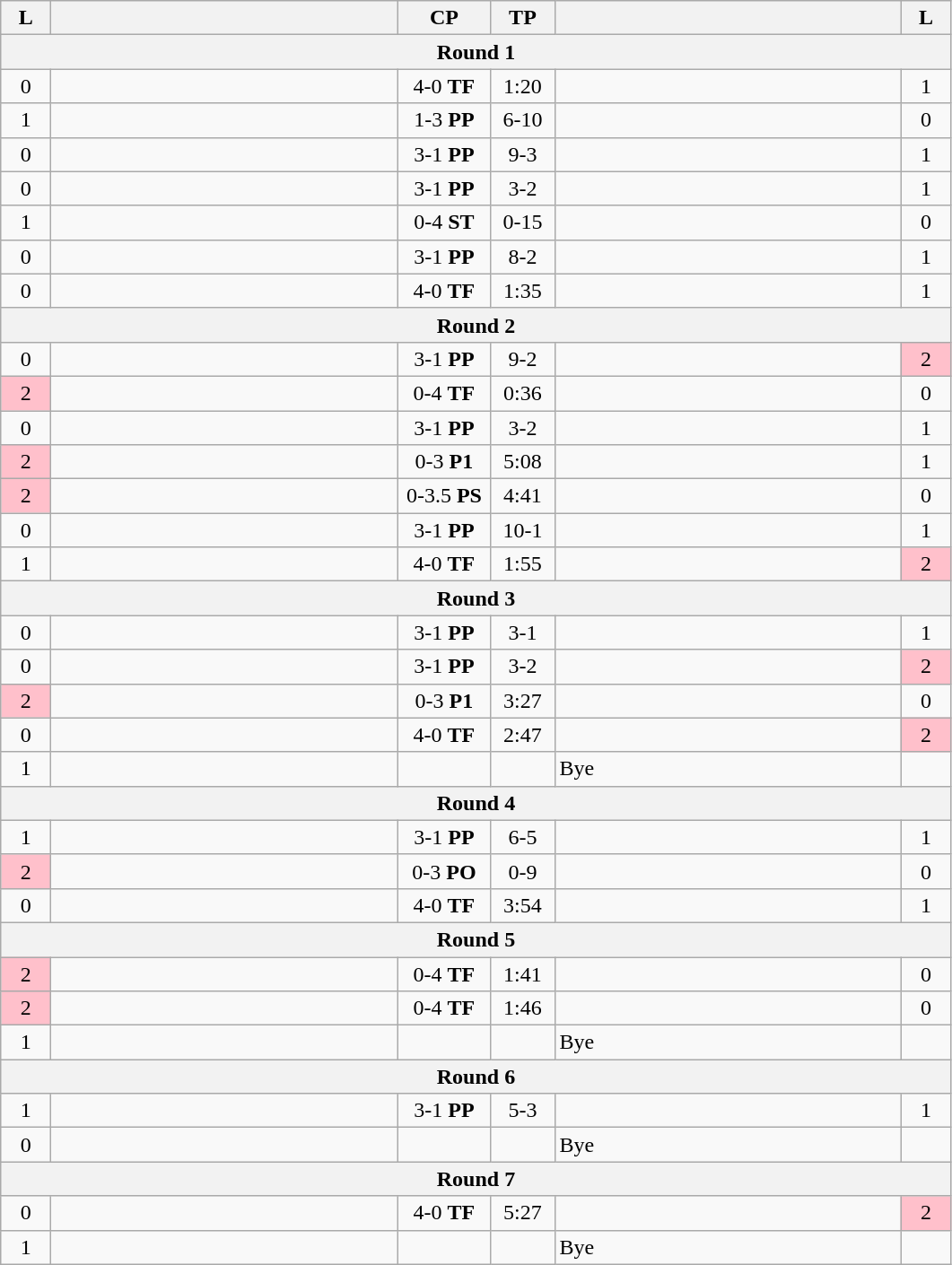<table class="wikitable" style="text-align: center;" |>
<tr>
<th width="30">L</th>
<th width="250"></th>
<th width="62">CP</th>
<th width="40">TP</th>
<th width="250"></th>
<th width="30">L</th>
</tr>
<tr>
<th colspan="7">Round 1</th>
</tr>
<tr>
<td>0</td>
<td style="text-align:left;"><strong></strong></td>
<td>4-0 <strong>TF</strong></td>
<td>1:20</td>
<td style="text-align:left;"></td>
<td>1</td>
</tr>
<tr>
<td>1</td>
<td style="text-align:left;"></td>
<td>1-3 <strong>PP</strong></td>
<td>6-10</td>
<td style="text-align:left;"><strong></strong></td>
<td>0</td>
</tr>
<tr>
<td>0</td>
<td style="text-align:left;"><strong></strong></td>
<td>3-1 <strong>PP</strong></td>
<td>9-3</td>
<td style="text-align:left;"></td>
<td>1</td>
</tr>
<tr>
<td>0</td>
<td style="text-align:left;"><strong></strong></td>
<td>3-1 <strong>PP</strong></td>
<td>3-2</td>
<td style="text-align:left;"></td>
<td>1</td>
</tr>
<tr>
<td>1</td>
<td style="text-align:left;"></td>
<td>0-4 <strong>ST</strong></td>
<td>0-15</td>
<td style="text-align:left;"><strong></strong></td>
<td>0</td>
</tr>
<tr>
<td>0</td>
<td style="text-align:left;"><strong></strong></td>
<td>3-1 <strong>PP</strong></td>
<td>8-2</td>
<td style="text-align:left;"></td>
<td>1</td>
</tr>
<tr>
<td>0</td>
<td style="text-align:left;"><strong></strong></td>
<td>4-0 <strong>TF</strong></td>
<td>1:35</td>
<td style="text-align:left;"></td>
<td>1</td>
</tr>
<tr>
<th colspan="7">Round 2</th>
</tr>
<tr>
<td>0</td>
<td style="text-align:left;"><strong></strong></td>
<td>3-1 <strong>PP</strong></td>
<td>9-2</td>
<td style="text-align:left;"></td>
<td bgcolor=pink>2</td>
</tr>
<tr>
<td bgcolor=pink>2</td>
<td style="text-align:left;"></td>
<td>0-4 <strong>TF</strong></td>
<td>0:36</td>
<td style="text-align:left;"><strong></strong></td>
<td>0</td>
</tr>
<tr>
<td>0</td>
<td style="text-align:left;"><strong></strong></td>
<td>3-1 <strong>PP</strong></td>
<td>3-2</td>
<td style="text-align:left;"></td>
<td>1</td>
</tr>
<tr>
<td bgcolor=pink>2</td>
<td style="text-align:left;"></td>
<td>0-3 <strong>P1</strong></td>
<td>5:08</td>
<td style="text-align:left;"><strong></strong></td>
<td>1</td>
</tr>
<tr>
<td bgcolor=pink>2</td>
<td style="text-align:left;"></td>
<td>0-3.5 <strong>PS</strong></td>
<td>4:41</td>
<td style="text-align:left;"><strong></strong></td>
<td>0</td>
</tr>
<tr>
<td>0</td>
<td style="text-align:left;"><strong></strong></td>
<td>3-1 <strong>PP</strong></td>
<td>10-1</td>
<td style="text-align:left;"></td>
<td>1</td>
</tr>
<tr>
<td>1</td>
<td style="text-align:left;"><strong></strong></td>
<td>4-0 <strong>TF</strong></td>
<td>1:55</td>
<td style="text-align:left;"></td>
<td bgcolor=pink>2</td>
</tr>
<tr>
<th colspan="7">Round 3</th>
</tr>
<tr>
<td>0</td>
<td style="text-align:left;"><strong></strong></td>
<td>3-1 <strong>PP</strong></td>
<td>3-1</td>
<td style="text-align:left;"></td>
<td>1</td>
</tr>
<tr>
<td>0</td>
<td style="text-align:left;"><strong></strong></td>
<td>3-1 <strong>PP</strong></td>
<td>3-2</td>
<td style="text-align:left;"></td>
<td bgcolor=pink>2</td>
</tr>
<tr>
<td bgcolor=pink>2</td>
<td style="text-align:left;"></td>
<td>0-3 <strong>P1</strong></td>
<td>3:27</td>
<td style="text-align:left;"><strong></strong></td>
<td>0</td>
</tr>
<tr>
<td>0</td>
<td style="text-align:left;"><strong></strong></td>
<td>4-0 <strong>TF</strong></td>
<td>2:47</td>
<td style="text-align:left;"></td>
<td bgcolor=pink>2</td>
</tr>
<tr>
<td>1</td>
<td style="text-align:left;"><strong></strong></td>
<td></td>
<td></td>
<td style="text-align:left;">Bye</td>
<td></td>
</tr>
<tr>
<th colspan="7">Round 4</th>
</tr>
<tr>
<td>1</td>
<td style="text-align:left;"><strong></strong></td>
<td>3-1 <strong>PP</strong></td>
<td>6-5</td>
<td style="text-align:left;"></td>
<td>1</td>
</tr>
<tr>
<td bgcolor=pink>2</td>
<td style="text-align:left;"></td>
<td>0-3 <strong>PO</strong></td>
<td>0-9</td>
<td style="text-align:left;"><strong></strong></td>
<td>0</td>
</tr>
<tr>
<td>0</td>
<td style="text-align:left;"><strong></strong></td>
<td>4-0 <strong>TF</strong></td>
<td>3:54</td>
<td style="text-align:left;"></td>
<td>1</td>
</tr>
<tr>
<th colspan="7">Round 5</th>
</tr>
<tr>
<td bgcolor=pink>2</td>
<td style="text-align:left;"></td>
<td>0-4 <strong>TF</strong></td>
<td>1:41</td>
<td style="text-align:left;"><strong></strong></td>
<td>0</td>
</tr>
<tr>
<td bgcolor=pink>2</td>
<td style="text-align:left;"></td>
<td>0-4 <strong>TF</strong></td>
<td>1:46</td>
<td style="text-align:left;"><strong></strong></td>
<td>0</td>
</tr>
<tr>
<td>1</td>
<td style="text-align:left;"><strong></strong></td>
<td></td>
<td></td>
<td style="text-align:left;">Bye</td>
<td></td>
</tr>
<tr>
<th colspan="7">Round 6</th>
</tr>
<tr>
<td>1</td>
<td style="text-align:left;"><strong></strong></td>
<td>3-1 <strong>PP</strong></td>
<td>5-3</td>
<td style="text-align:left;"></td>
<td>1</td>
</tr>
<tr>
<td>0</td>
<td style="text-align:left;"><strong></strong></td>
<td></td>
<td></td>
<td style="text-align:left;">Bye</td>
<td></td>
</tr>
<tr>
<th colspan="7">Round 7</th>
</tr>
<tr>
<td>0</td>
<td style="text-align:left;"><strong></strong></td>
<td>4-0 <strong>TF</strong></td>
<td>5:27</td>
<td style="text-align:left;"></td>
<td bgcolor=pink>2</td>
</tr>
<tr>
<td>1</td>
<td style="text-align:left;"><strong></strong></td>
<td></td>
<td></td>
<td style="text-align:left;">Bye</td>
<td></td>
</tr>
</table>
